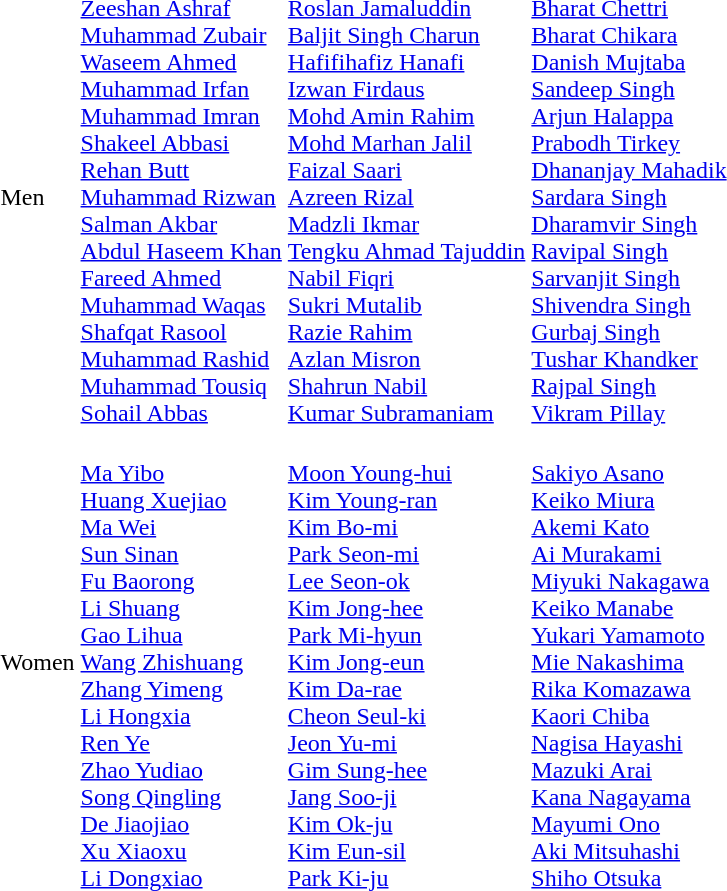<table>
<tr>
<td>Men<br></td>
<td><br><a href='#'>Zeeshan Ashraf</a><br><a href='#'>Muhammad Zubair</a><br><a href='#'>Waseem Ahmed</a><br><a href='#'>Muhammad Irfan</a><br><a href='#'>Muhammad Imran</a><br><a href='#'>Shakeel Abbasi</a><br><a href='#'>Rehan Butt</a><br><a href='#'>Muhammad Rizwan</a><br><a href='#'>Salman Akbar</a><br><a href='#'>Abdul Haseem Khan</a><br><a href='#'>Fareed Ahmed</a><br><a href='#'>Muhammad Waqas</a><br><a href='#'>Shafqat Rasool</a><br><a href='#'>Muhammad Rashid</a><br><a href='#'>Muhammad Tousiq</a><br><a href='#'>Sohail Abbas</a></td>
<td><br><a href='#'>Roslan Jamaluddin</a><br><a href='#'>Baljit Singh Charun</a><br><a href='#'>Hafifihafiz Hanafi</a><br><a href='#'>Izwan Firdaus</a><br><a href='#'>Mohd Amin Rahim</a><br><a href='#'>Mohd Marhan Jalil</a><br><a href='#'>Faizal Saari</a><br><a href='#'>Azreen Rizal</a><br><a href='#'>Madzli Ikmar</a><br><a href='#'>Tengku Ahmad Tajuddin</a><br><a href='#'>Nabil Fiqri</a><br><a href='#'>Sukri Mutalib</a><br><a href='#'>Razie Rahim</a><br><a href='#'>Azlan Misron</a><br><a href='#'>Shahrun Nabil</a><br><a href='#'>Kumar Subramaniam</a></td>
<td><br><a href='#'>Bharat Chettri</a><br><a href='#'>Bharat Chikara</a><br><a href='#'>Danish Mujtaba</a><br><a href='#'>Sandeep Singh</a><br><a href='#'>Arjun Halappa</a><br><a href='#'>Prabodh Tirkey</a><br><a href='#'>Dhananjay Mahadik</a><br><a href='#'>Sardara Singh</a><br><a href='#'>Dharamvir Singh</a><br><a href='#'>Ravipal Singh</a><br><a href='#'>Sarvanjit Singh</a><br><a href='#'>Shivendra Singh</a><br><a href='#'>Gurbaj Singh</a><br><a href='#'>Tushar Khandker</a><br><a href='#'>Rajpal Singh</a><br><a href='#'>Vikram Pillay</a></td>
</tr>
<tr>
<td>Women<br></td>
<td><br><a href='#'>Ma Yibo</a><br><a href='#'>Huang Xuejiao</a><br><a href='#'>Ma Wei</a><br><a href='#'>Sun Sinan</a><br><a href='#'>Fu Baorong</a><br><a href='#'>Li Shuang</a><br><a href='#'>Gao Lihua</a><br><a href='#'>Wang Zhishuang</a><br><a href='#'>Zhang Yimeng</a><br><a href='#'>Li Hongxia</a><br><a href='#'>Ren Ye</a><br><a href='#'>Zhao Yudiao</a><br><a href='#'>Song Qingling</a><br><a href='#'>De Jiaojiao</a><br><a href='#'>Xu Xiaoxu</a><br><a href='#'>Li Dongxiao</a></td>
<td><br><a href='#'>Moon Young-hui</a><br><a href='#'>Kim Young-ran</a><br><a href='#'>Kim Bo-mi</a><br><a href='#'>Park Seon-mi</a><br><a href='#'>Lee Seon-ok</a><br><a href='#'>Kim Jong-hee</a><br><a href='#'>Park Mi-hyun</a><br><a href='#'>Kim Jong-eun</a><br><a href='#'>Kim Da-rae</a><br><a href='#'>Cheon Seul-ki</a><br><a href='#'>Jeon Yu-mi</a><br><a href='#'>Gim Sung-hee</a><br><a href='#'>Jang Soo-ji</a><br><a href='#'>Kim Ok-ju</a><br><a href='#'>Kim Eun-sil</a><br><a href='#'>Park Ki-ju</a></td>
<td><br><a href='#'>Sakiyo Asano</a><br><a href='#'>Keiko Miura</a><br><a href='#'>Akemi Kato</a><br><a href='#'>Ai Murakami</a><br><a href='#'>Miyuki Nakagawa</a><br><a href='#'>Keiko Manabe</a><br><a href='#'>Yukari Yamamoto</a><br><a href='#'>Mie Nakashima</a><br><a href='#'>Rika Komazawa</a><br><a href='#'>Kaori Chiba</a><br><a href='#'>Nagisa Hayashi</a><br><a href='#'>Mazuki Arai</a><br><a href='#'>Kana Nagayama</a><br><a href='#'>Mayumi Ono</a><br><a href='#'>Aki Mitsuhashi</a><br><a href='#'>Shiho Otsuka</a></td>
</tr>
</table>
